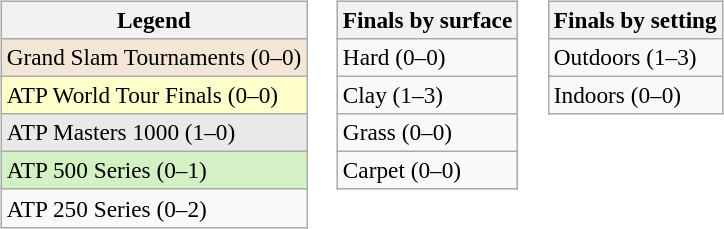<table>
<tr valign=top>
<td><br><table class=wikitable style=font-size:97%>
<tr>
<th>Legend</th>
</tr>
<tr style="background:#f3e6d7;">
<td>Grand Slam Tournaments (0–0)</td>
</tr>
<tr style="background:#ffc;">
<td>ATP World Tour Finals (0–0)</td>
</tr>
<tr style="background:#e9e9e9;">
<td>ATP Masters 1000 (1–0)</td>
</tr>
<tr style="background:#d4f1c5;">
<td>ATP 500 Series (0–1)</td>
</tr>
<tr>
<td>ATP 250 Series (0–2)</td>
</tr>
</table>
</td>
<td><br><table class=wikitable style=font-size:97%>
<tr>
<th>Finals by surface</th>
</tr>
<tr>
<td>Hard (0–0)</td>
</tr>
<tr>
<td>Clay (1–3)</td>
</tr>
<tr>
<td>Grass (0–0)</td>
</tr>
<tr>
<td>Carpet (0–0)</td>
</tr>
</table>
</td>
<td><br><table class=wikitable style=font-size:97%>
<tr>
<th>Finals by setting</th>
</tr>
<tr>
<td>Outdoors (1–3)</td>
</tr>
<tr>
<td>Indoors (0–0)</td>
</tr>
</table>
</td>
</tr>
</table>
